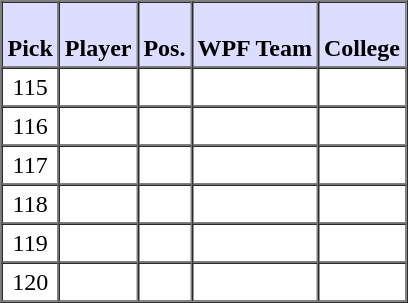<table style="text-align: center" border="1" cellpadding="3" cellspacing="0">
<tr>
<th style="background:#ddf;"><br>Pick</th>
<th style="background:#ddf;"><br>Player</th>
<th style="background:#ddf;"><br>Pos.</th>
<th style="background:#ddf;"><br>WPF Team</th>
<th style="background:#ddf;"><br>College</th>
</tr>
<tr>
<td>115</td>
<td></td>
<td></td>
<td></td>
<td></td>
</tr>
<tr>
<td>116</td>
<td></td>
<td></td>
<td></td>
<td></td>
</tr>
<tr>
<td>117</td>
<td></td>
<td></td>
<td></td>
<td></td>
</tr>
<tr>
<td>118</td>
<td></td>
<td></td>
<td></td>
<td></td>
</tr>
<tr>
<td>119</td>
<td></td>
<td></td>
<td></td>
<td></td>
</tr>
<tr>
<td>120</td>
<td></td>
<td></td>
<td></td>
<td></td>
</tr>
</table>
